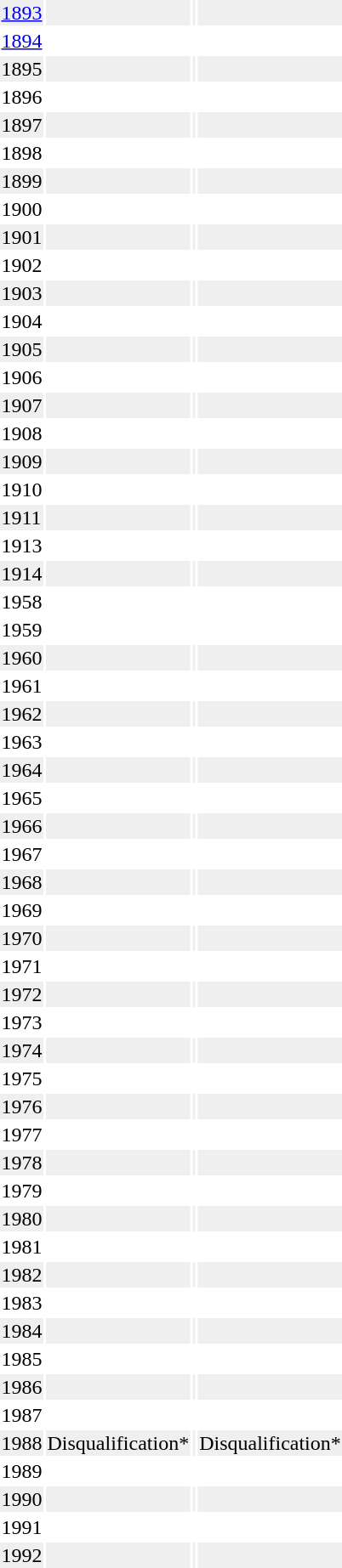<table>
<tr bgcolor="#EFEFEF">
<td><a href='#'>1893</a></td>
<td></td>
<td></td>
<td></td>
</tr>
<tr>
<td><a href='#'>1894</a></td>
<td></td>
<td></td>
<td></td>
</tr>
<tr bgcolor="#EFEFEF">
<td>1895</td>
<td></td>
<td></td>
<td></td>
</tr>
<tr>
<td>1896</td>
<td></td>
<td></td>
<td></td>
</tr>
<tr bgcolor="#EFEFEF">
<td>1897</td>
<td></td>
<td></td>
<td></td>
</tr>
<tr>
<td>1898</td>
<td></td>
<td></td>
<td></td>
</tr>
<tr bgcolor="#EFEFEF">
<td>1899</td>
<td></td>
<td></td>
<td></td>
</tr>
<tr>
<td>1900</td>
<td></td>
<td></td>
<td></td>
</tr>
<tr bgcolor="#EFEFEF">
<td>1901</td>
<td></td>
<td></td>
<td></td>
</tr>
<tr>
<td>1902</td>
<td></td>
<td></td>
<td></td>
</tr>
<tr bgcolor="#EFEFEF">
<td>1903</td>
<td></td>
<td></td>
<td></td>
</tr>
<tr>
<td>1904</td>
<td></td>
<td></td>
<td></td>
</tr>
<tr bgcolor="#EFEFEF">
<td>1905</td>
<td></td>
<td></td>
<td></td>
</tr>
<tr>
<td>1906</td>
<td></td>
<td></td>
<td></td>
</tr>
<tr bgcolor="#EFEFEF">
<td>1907</td>
<td></td>
<td></td>
<td></td>
</tr>
<tr>
<td>1908</td>
<td></td>
<td></td>
<td></td>
</tr>
<tr bgcolor="#EFEFEF">
<td>1909</td>
<td></td>
<td></td>
<td></td>
</tr>
<tr>
<td>1910</td>
<td></td>
<td></td>
<td></td>
</tr>
<tr bgcolor="#EFEFEF">
<td>1911</td>
<td></td>
<td></td>
<td></td>
</tr>
<tr>
<td>1913</td>
<td></td>
<td></td>
<td></td>
</tr>
<tr bgcolor="#EFEFEF">
<td>1914</td>
<td></td>
<td></td>
<td></td>
</tr>
<tr>
<td>1958</td>
<td></td>
<td></td>
<td></td>
</tr>
<tr>
<td>1959</td>
<td></td>
<td></td>
<td></td>
</tr>
<tr bgcolor="#EFEFEF">
<td>1960</td>
<td></td>
<td></td>
<td></td>
</tr>
<tr>
<td>1961</td>
<td></td>
<td></td>
<td></td>
</tr>
<tr bgcolor="#EFEFEF">
<td>1962</td>
<td></td>
<td></td>
<td></td>
</tr>
<tr>
<td>1963</td>
<td></td>
<td></td>
<td></td>
</tr>
<tr bgcolor="#EFEFEF">
<td>1964</td>
<td></td>
<td><br></td>
<td></td>
</tr>
<tr>
<td>1965</td>
<td></td>
<td></td>
<td></td>
</tr>
<tr bgcolor="#EFEFEF">
<td>1966</td>
<td></td>
<td></td>
<td></td>
</tr>
<tr>
<td>1967</td>
<td></td>
<td></td>
<td></td>
</tr>
<tr bgcolor="#EFEFEF">
<td>1968</td>
<td></td>
<td></td>
<td></td>
</tr>
<tr>
<td>1969</td>
<td></td>
<td></td>
<td></td>
</tr>
<tr bgcolor="#EFEFEF">
<td>1970</td>
<td></td>
<td></td>
<td></td>
</tr>
<tr>
<td>1971</td>
<td></td>
<td></td>
<td></td>
</tr>
<tr bgcolor="#EFEFEF">
<td>1972</td>
<td></td>
<td></td>
<td></td>
</tr>
<tr>
<td>1973</td>
<td></td>
<td></td>
<td></td>
</tr>
<tr bgcolor="#EFEFEF">
<td>1974</td>
<td></td>
<td></td>
<td></td>
</tr>
<tr>
<td>1975</td>
<td></td>
<td></td>
<td></td>
</tr>
<tr bgcolor="#EFEFEF">
<td>1976</td>
<td></td>
<td></td>
<td></td>
</tr>
<tr>
<td>1977</td>
<td></td>
<td></td>
<td></td>
</tr>
<tr bgcolor="#EFEFEF">
<td>1978</td>
<td></td>
<td></td>
<td></td>
</tr>
<tr>
<td>1979</td>
<td></td>
<td></td>
<td></td>
</tr>
<tr bgcolor="#EFEFEF">
<td>1980</td>
<td></td>
<td></td>
<td></td>
</tr>
<tr>
<td>1981</td>
<td></td>
<td></td>
<td></td>
</tr>
<tr bgcolor="#EFEFEF">
<td>1982</td>
<td></td>
<td></td>
<td></td>
</tr>
<tr>
<td>1983</td>
<td></td>
<td></td>
<td></td>
</tr>
<tr bgcolor="#EFEFEF">
<td>1984</td>
<td></td>
<td></td>
<td></td>
</tr>
<tr>
<td>1985</td>
<td></td>
<td></td>
<td></td>
</tr>
<tr bgcolor="#EFEFEF">
<td>1986</td>
<td></td>
<td></td>
<td></td>
</tr>
<tr>
<td>1987</td>
<td></td>
<td></td>
<td></td>
</tr>
<tr bgcolor="#EFEFEF">
<td>1988</td>
<td>Disqualification*</td>
<td></td>
<td>Disqualification*</td>
</tr>
<tr>
<td>1989</td>
<td></td>
<td></td>
<td></td>
</tr>
<tr bgcolor="#EFEFEF">
<td>1990</td>
<td></td>
<td></td>
<td></td>
</tr>
<tr>
<td>1991</td>
<td></td>
<td></td>
<td></td>
</tr>
<tr bgcolor="#EFEFEF">
<td>1992</td>
<td></td>
<td></td>
<td></td>
</tr>
</table>
